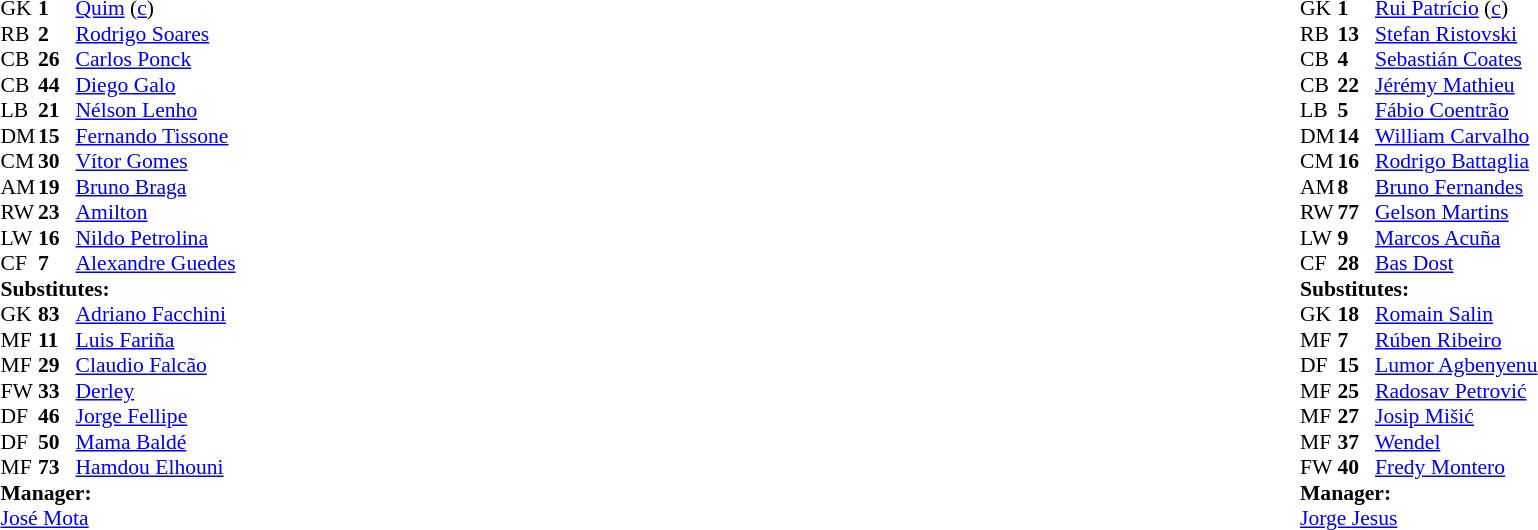<table style="width:100%">
<tr>
<td style="vertical-align:top;width:50%"><br><table style="font-size:90%" cellspacing="0" cellpadding="0">
<tr>
<th width="25"></th>
<th width="25"></th>
</tr>
<tr>
<td>GK</td>
<td><strong>1</strong></td>
<td> <a href='#'>Quim</a> (<a href='#'>c</a>)</td>
</tr>
<tr>
<td>RB</td>
<td><strong>2</strong></td>
<td> <a href='#'>Rodrigo Soares</a></td>
</tr>
<tr>
<td>CB</td>
<td><strong>26</strong></td>
<td> <a href='#'>Carlos Ponck</a></td>
<td></td>
</tr>
<tr>
<td>CB</td>
<td><strong>44</strong></td>
<td> <a href='#'>Diego Galo</a></td>
</tr>
<tr>
<td>LB</td>
<td><strong>21</strong></td>
<td> <a href='#'>Nélson Lenho</a></td>
</tr>
<tr>
<td>DM</td>
<td><strong>15</strong></td>
<td> <a href='#'>Fernando Tissone</a></td>
</tr>
<tr>
<td>CM</td>
<td><strong>30</strong></td>
<td> <a href='#'>Vítor Gomes</a></td>
<td></td>
</tr>
<tr>
<td>AM</td>
<td><strong>19</strong></td>
<td> <a href='#'>Bruno Braga</a></td>
<td></td>
<td></td>
</tr>
<tr>
<td>RW</td>
<td><strong>23</strong></td>
<td> <a href='#'>Amilton</a></td>
<td></td>
<td></td>
</tr>
<tr>
<td>LW</td>
<td><strong>16</strong></td>
<td> <a href='#'>Nildo Petrolina</a></td>
<td></td>
<td></td>
</tr>
<tr>
<td>CF</td>
<td><strong>7</strong></td>
<td> <a href='#'>Alexandre Guedes</a></td>
</tr>
<tr>
<td colspan=4><strong>Substitutes:</strong></td>
</tr>
<tr>
<td>GK</td>
<td><strong>83</strong></td>
<td> <a href='#'>Adriano Facchini</a></td>
</tr>
<tr>
<td>MF</td>
<td><strong>11</strong></td>
<td> <a href='#'>Luis Fariña</a></td>
</tr>
<tr>
<td>MF</td>
<td><strong>29</strong></td>
<td> <a href='#'>Claudio Falcão</a></td>
<td></td>
<td></td>
</tr>
<tr>
<td>FW</td>
<td><strong>33</strong></td>
<td> <a href='#'>Derley</a></td>
</tr>
<tr>
<td>DF</td>
<td><strong>46</strong></td>
<td> <a href='#'>Jorge Fellipe</a></td>
<td></td>
<td></td>
</tr>
<tr>
<td>DF</td>
<td><strong>50</strong></td>
<td> <a href='#'>Mama Baldé</a></td>
<td></td>
<td></td>
</tr>
<tr>
<td>MF</td>
<td><strong>73</strong></td>
<td> <a href='#'>Hamdou Elhouni</a></td>
</tr>
<tr>
<td colspan=4><strong>Manager:</strong></td>
</tr>
<tr>
<td colspan="4"> <a href='#'>José Mota</a></td>
</tr>
</table>
</td>
<td valign="top"></td>
<td valign="top" width="50%"><br><table cellspacing="0" cellpadding="0" style="font-size:90%;margin:auto">
<tr>
<th width="25"></th>
<th width="25"></th>
</tr>
<tr>
<td>GK</td>
<td><strong>1</strong></td>
<td> <a href='#'>Rui Patrício</a> (<a href='#'>c</a>)</td>
</tr>
<tr>
<td>RB</td>
<td><strong>13</strong></td>
<td> <a href='#'>Stefan Ristovski</a></td>
</tr>
<tr>
<td>CB</td>
<td><strong>4</strong></td>
<td> <a href='#'>Sebastián Coates</a></td>
</tr>
<tr>
<td>CB</td>
<td><strong>22</strong></td>
<td> <a href='#'>Jérémy Mathieu</a></td>
</tr>
<tr>
<td>LB</td>
<td><strong>5</strong></td>
<td> <a href='#'>Fábio Coentrão</a></td>
<td></td>
<td></td>
</tr>
<tr>
<td>DM</td>
<td><strong>14</strong></td>
<td> <a href='#'>William Carvalho</a></td>
<td></td>
<td></td>
</tr>
<tr>
<td>CM</td>
<td><strong>16</strong></td>
<td> <a href='#'>Rodrigo Battaglia</a></td>
</tr>
<tr>
<td>AM</td>
<td><strong>8</strong></td>
<td> <a href='#'>Bruno Fernandes</a></td>
</tr>
<tr>
<td>RW</td>
<td><strong>77</strong></td>
<td> <a href='#'>Gelson Martins</a></td>
</tr>
<tr>
<td>LW</td>
<td><strong>9</strong></td>
<td> <a href='#'>Marcos Acuña</a></td>
<td></td>
</tr>
<tr>
<td>CF</td>
<td><strong>28</strong></td>
<td> <a href='#'>Bas Dost</a></td>
</tr>
<tr>
<td colspan=4><strong>Substitutes:</strong></td>
</tr>
<tr>
<td>GK</td>
<td><strong>18</strong></td>
<td> <a href='#'>Romain Salin</a></td>
</tr>
<tr>
<td>MF</td>
<td><strong>7</strong></td>
<td> <a href='#'>Rúben Ribeiro</a></td>
</tr>
<tr>
<td>DF</td>
<td><strong>15</strong></td>
<td> <a href='#'>Lumor Agbenyenu</a></td>
</tr>
<tr>
<td>MF</td>
<td><strong>25</strong></td>
<td> <a href='#'>Radosav Petrović</a></td>
</tr>
<tr>
<td>MF</td>
<td><strong>27</strong></td>
<td> <a href='#'>Josip Mišić</a></td>
<td></td>
<td></td>
</tr>
<tr>
<td>MF</td>
<td><strong>37</strong></td>
<td> <a href='#'>Wendel</a></td>
</tr>
<tr>
<td>FW</td>
<td><strong>40</strong></td>
<td> <a href='#'>Fredy Montero</a></td>
<td></td>
<td></td>
</tr>
<tr>
<td colspan=4><strong>Manager:</strong></td>
</tr>
<tr>
<td colspan="4"> <a href='#'>Jorge Jesus</a></td>
</tr>
</table>
</td>
</tr>
</table>
